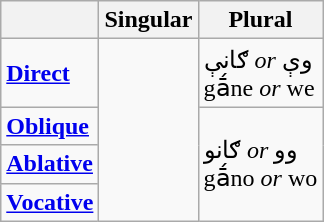<table class="wikitable">
<tr>
<th></th>
<th>Singular</th>
<th>Plural</th>
</tr>
<tr>
<td><strong><a href='#'>Direct</a></strong></td>
<td rowspan="4"></td>
<td>ګانې <em>or</em> وې<br>gā́ne <em>or</em> we</td>
</tr>
<tr>
<td><strong><a href='#'>Oblique</a></strong></td>
<td rowspan="3">ګانو <em>or</em> وو<br>gā́no <em>or</em> wo</td>
</tr>
<tr>
<td><strong><a href='#'>Ablative</a></strong></td>
</tr>
<tr>
<td><strong><a href='#'>Vocative</a></strong></td>
</tr>
</table>
